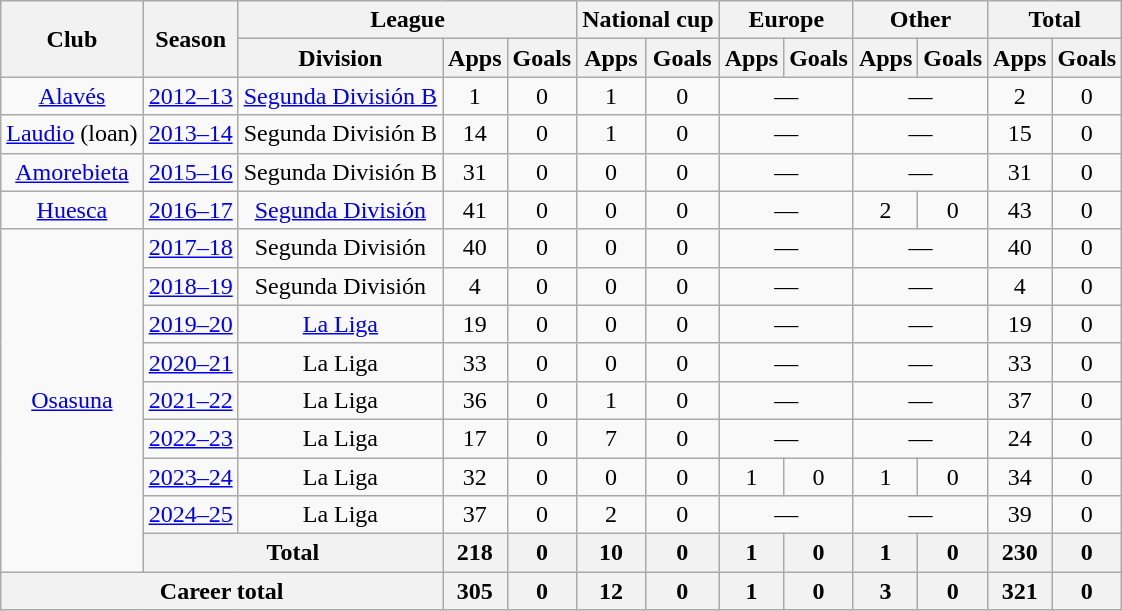<table class="wikitable" style="text-align:center">
<tr>
<th rowspan="2">Club</th>
<th rowspan="2">Season</th>
<th colspan="3">League</th>
<th colspan="2">National cup</th>
<th colspan="2">Europe</th>
<th colspan="2">Other</th>
<th colspan="2">Total</th>
</tr>
<tr>
<th>Division</th>
<th>Apps</th>
<th>Goals</th>
<th>Apps</th>
<th>Goals</th>
<th>Apps</th>
<th>Goals</th>
<th>Apps</th>
<th>Goals</th>
<th>Apps</th>
<th>Goals</th>
</tr>
<tr>
<td><a href='#'>Alavés</a></td>
<td><a href='#'>2012–13</a></td>
<td><a href='#'>Segunda División B</a></td>
<td>1</td>
<td>0</td>
<td>1</td>
<td>0</td>
<td colspan="2">—</td>
<td colspan="2">—</td>
<td>2</td>
<td>0</td>
</tr>
<tr>
<td><a href='#'>Laudio</a> (loan)</td>
<td><a href='#'>2013–14</a></td>
<td>Segunda División B</td>
<td>14</td>
<td>0</td>
<td>1</td>
<td>0</td>
<td colspan="2">—</td>
<td colspan="2">—</td>
<td>15</td>
<td>0</td>
</tr>
<tr>
<td><a href='#'>Amorebieta</a></td>
<td><a href='#'>2015–16</a></td>
<td>Segunda División B</td>
<td>31</td>
<td>0</td>
<td>0</td>
<td>0</td>
<td colspan="2">—</td>
<td colspan="2">—</td>
<td>31</td>
<td>0</td>
</tr>
<tr>
<td><a href='#'>Huesca</a></td>
<td><a href='#'>2016–17</a></td>
<td><a href='#'>Segunda División</a></td>
<td>41</td>
<td>0</td>
<td>0</td>
<td>0</td>
<td colspan="2">—</td>
<td>2</td>
<td>0</td>
<td>43</td>
<td>0</td>
</tr>
<tr>
<td rowspan="9"><a href='#'>Osasuna</a></td>
<td><a href='#'>2017–18</a></td>
<td>Segunda División</td>
<td>40</td>
<td>0</td>
<td>0</td>
<td>0</td>
<td colspan="2">—</td>
<td colspan="2">—</td>
<td>40</td>
<td>0</td>
</tr>
<tr>
<td><a href='#'>2018–19</a></td>
<td>Segunda División</td>
<td>4</td>
<td>0</td>
<td>0</td>
<td>0</td>
<td colspan="2">—</td>
<td colspan="2">—</td>
<td>4</td>
<td>0</td>
</tr>
<tr>
<td><a href='#'>2019–20</a></td>
<td><a href='#'>La Liga</a></td>
<td>19</td>
<td>0</td>
<td>0</td>
<td>0</td>
<td colspan="2">—</td>
<td colspan="2">—</td>
<td>19</td>
<td>0</td>
</tr>
<tr>
<td><a href='#'>2020–21</a></td>
<td>La Liga</td>
<td>33</td>
<td>0</td>
<td>0</td>
<td>0</td>
<td colspan="2">—</td>
<td colspan="2">—</td>
<td>33</td>
<td>0</td>
</tr>
<tr>
<td><a href='#'>2021–22</a></td>
<td>La Liga</td>
<td>36</td>
<td>0</td>
<td>1</td>
<td>0</td>
<td colspan="2">—</td>
<td colspan="2">—</td>
<td>37</td>
<td>0</td>
</tr>
<tr>
<td><a href='#'>2022–23</a></td>
<td>La Liga</td>
<td>17</td>
<td>0</td>
<td>7</td>
<td>0</td>
<td colspan="2">—</td>
<td colspan="2">—</td>
<td>24</td>
<td>0</td>
</tr>
<tr>
<td><a href='#'>2023–24</a></td>
<td>La Liga</td>
<td>32</td>
<td>0</td>
<td>0</td>
<td>0</td>
<td>1</td>
<td>0</td>
<td>1</td>
<td>0</td>
<td>34</td>
<td>0</td>
</tr>
<tr>
<td><a href='#'>2024–25</a></td>
<td>La Liga</td>
<td>37</td>
<td>0</td>
<td>2</td>
<td>0</td>
<td colspan="2">—</td>
<td colspan="2">—</td>
<td>39</td>
<td>0</td>
</tr>
<tr>
<th colspan="2">Total</th>
<th>218</th>
<th>0</th>
<th>10</th>
<th>0</th>
<th>1</th>
<th>0</th>
<th>1</th>
<th>0</th>
<th>230</th>
<th>0</th>
</tr>
<tr>
<th colspan="3">Career total</th>
<th>305</th>
<th>0</th>
<th>12</th>
<th>0</th>
<th>1</th>
<th>0</th>
<th>3</th>
<th>0</th>
<th>321</th>
<th>0</th>
</tr>
</table>
